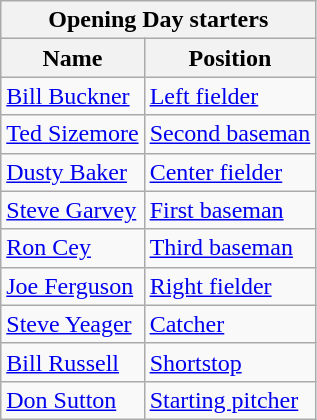<table class="wikitable" style="text-align:left">
<tr>
<th colspan="2">Opening Day starters</th>
</tr>
<tr>
<th>Name</th>
<th>Position</th>
</tr>
<tr>
<td><a href='#'>Bill Buckner</a></td>
<td><a href='#'>Left fielder</a></td>
</tr>
<tr>
<td><a href='#'>Ted Sizemore</a></td>
<td><a href='#'>Second baseman</a></td>
</tr>
<tr>
<td><a href='#'>Dusty Baker</a></td>
<td><a href='#'>Center fielder</a></td>
</tr>
<tr>
<td><a href='#'>Steve Garvey</a></td>
<td><a href='#'>First baseman</a></td>
</tr>
<tr>
<td><a href='#'>Ron Cey</a></td>
<td><a href='#'>Third baseman</a></td>
</tr>
<tr>
<td><a href='#'>Joe Ferguson</a></td>
<td><a href='#'>Right fielder</a></td>
</tr>
<tr>
<td><a href='#'>Steve Yeager</a></td>
<td><a href='#'>Catcher</a></td>
</tr>
<tr>
<td><a href='#'>Bill Russell</a></td>
<td><a href='#'>Shortstop</a></td>
</tr>
<tr>
<td><a href='#'>Don Sutton</a></td>
<td><a href='#'>Starting pitcher</a></td>
</tr>
</table>
